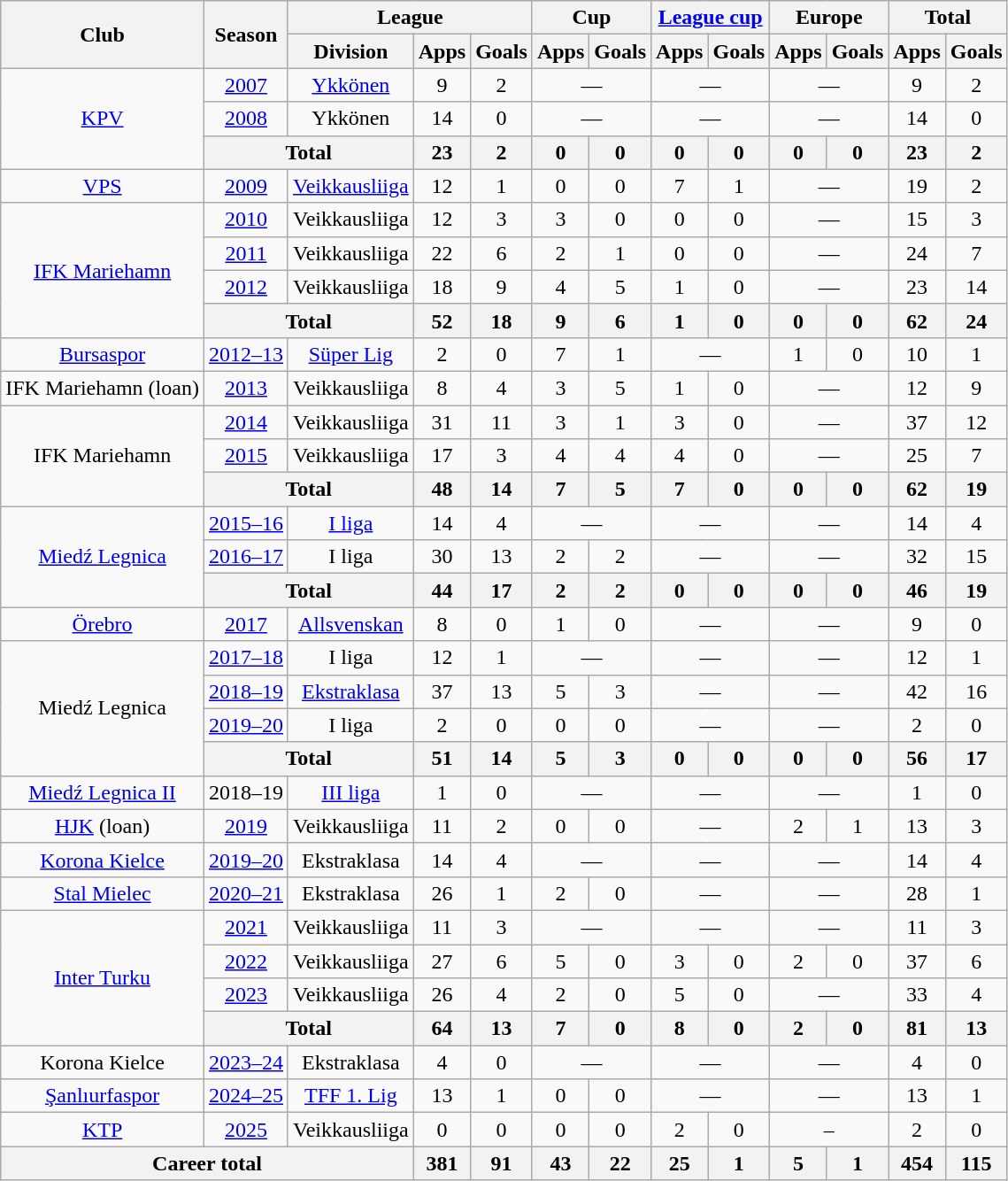<table class="wikitable" style="text-align:center">
<tr>
<th rowspan="2">Club</th>
<th rowspan="2">Season</th>
<th colspan="3">League</th>
<th colspan="2">Cup</th>
<th colspan="2"><a href='#'>League cup</a></th>
<th colspan="2">Europe</th>
<th colspan="2">Total</th>
</tr>
<tr>
<th>Division</th>
<th>Apps</th>
<th>Goals</th>
<th>Apps</th>
<th>Goals</th>
<th>Apps</th>
<th>Goals</th>
<th>Apps</th>
<th>Goals</th>
<th>Apps</th>
<th>Goals</th>
</tr>
<tr>
<td rowspan="3"><a href='#'>KPV</a></td>
<td><a href='#'>2007</a></td>
<td><a href='#'>Ykkönen</a></td>
<td>9</td>
<td>2</td>
<td colspan=2>—</td>
<td colspan=2>—</td>
<td colspan=2>—</td>
<td>9</td>
<td>2</td>
</tr>
<tr>
<td><a href='#'>2008</a></td>
<td>Ykkönen</td>
<td>14</td>
<td>0</td>
<td colspan=2>—</td>
<td colspan=2>—</td>
<td colspan=2>—</td>
<td>14</td>
<td>0</td>
</tr>
<tr>
<th colspan="2">Total</th>
<th>23</th>
<th>2</th>
<th>0</th>
<th>0</th>
<th>0</th>
<th>0</th>
<th>0</th>
<th>0</th>
<th>23</th>
<th>2</th>
</tr>
<tr>
<td><a href='#'>VPS</a></td>
<td><a href='#'>2009</a></td>
<td><a href='#'>Veikkausliiga</a></td>
<td>12</td>
<td>1</td>
<td>0</td>
<td>0</td>
<td>7</td>
<td>1</td>
<td colspan=2>—</td>
<td>19</td>
<td>2</td>
</tr>
<tr>
<td rowspan=4><a href='#'>IFK Mariehamn</a></td>
<td><a href='#'>2010</a></td>
<td>Veikkausliiga</td>
<td>12</td>
<td>3</td>
<td>3</td>
<td>0</td>
<td>0</td>
<td>0</td>
<td colspan=2>—</td>
<td>15</td>
<td>3</td>
</tr>
<tr>
<td><a href='#'>2011</a></td>
<td>Veikkausliiga</td>
<td>22</td>
<td>6</td>
<td>2</td>
<td>1</td>
<td>0</td>
<td>0</td>
<td colspan=2>—</td>
<td>24</td>
<td>7</td>
</tr>
<tr>
<td><a href='#'>2012</a></td>
<td>Veikkausliiga</td>
<td>18</td>
<td>9</td>
<td>4</td>
<td>5</td>
<td>1</td>
<td>0</td>
<td colspan=2>—</td>
<td>23</td>
<td>14</td>
</tr>
<tr>
<th colspan="2">Total</th>
<th>52</th>
<th>18</th>
<th>9</th>
<th>6</th>
<th>1</th>
<th>0</th>
<th>0</th>
<th>0</th>
<th>62</th>
<th>24</th>
</tr>
<tr>
<td><a href='#'>Bursaspor</a></td>
<td><a href='#'>2012–13</a></td>
<td><a href='#'>Süper Lig</a></td>
<td>2</td>
<td>0</td>
<td>7</td>
<td>1</td>
<td colspan=2>—</td>
<td>1</td>
<td>0</td>
<td>10</td>
<td>1</td>
</tr>
<tr>
<td>IFK Mariehamn (loan)</td>
<td><a href='#'>2013</a></td>
<td>Veikkausliiga</td>
<td>8</td>
<td>4</td>
<td>3</td>
<td>5</td>
<td>1</td>
<td>0</td>
<td colspan=2>—</td>
<td>12</td>
<td>9</td>
</tr>
<tr>
<td rowspan=3>IFK Mariehamn</td>
<td><a href='#'>2014</a></td>
<td>Veikkausliiga</td>
<td>31</td>
<td>11</td>
<td>3</td>
<td>1</td>
<td>3</td>
<td>0</td>
<td colspan=2>—</td>
<td>37</td>
<td>12</td>
</tr>
<tr>
<td><a href='#'>2015</a></td>
<td>Veikkausliiga</td>
<td>17</td>
<td>3</td>
<td>4</td>
<td>4</td>
<td>4</td>
<td>0</td>
<td colspan=2>—</td>
<td>25</td>
<td>7</td>
</tr>
<tr>
<th colspan="2">Total</th>
<th>48</th>
<th>14</th>
<th>7</th>
<th>5</th>
<th>7</th>
<th>0</th>
<th>0</th>
<th>0</th>
<th>62</th>
<th>19</th>
</tr>
<tr>
<td rowspan=3><a href='#'>Miedź Legnica</a></td>
<td><a href='#'>2015–16</a></td>
<td><a href='#'>I liga</a></td>
<td>14</td>
<td>4</td>
<td colspan=2>—</td>
<td colspan=2>—</td>
<td colspan=2>—</td>
<td>14</td>
<td>4</td>
</tr>
<tr>
<td><a href='#'>2016–17</a></td>
<td>I liga</td>
<td>30</td>
<td>13</td>
<td>2</td>
<td>2</td>
<td colspan=2>—</td>
<td colspan=2>—</td>
<td>32</td>
<td>15</td>
</tr>
<tr>
<th colspan="2">Total</th>
<th>44</th>
<th>17</th>
<th>2</th>
<th>2</th>
<th>0</th>
<th>0</th>
<th>0</th>
<th>0</th>
<th>46</th>
<th>19</th>
</tr>
<tr>
<td><a href='#'>Örebro</a></td>
<td><a href='#'>2017</a></td>
<td><a href='#'>Allsvenskan</a></td>
<td>8</td>
<td>0</td>
<td>1</td>
<td>0</td>
<td colspan=2>—</td>
<td colspan=2>—</td>
<td>9</td>
<td>0</td>
</tr>
<tr>
<td rowspan=4>Miedź Legnica</td>
<td><a href='#'>2017–18</a></td>
<td>I liga</td>
<td>12</td>
<td>1</td>
<td colspan=2>—</td>
<td colspan=2>—</td>
<td colspan=2>—</td>
<td>12</td>
<td>1</td>
</tr>
<tr>
<td><a href='#'>2018–19</a></td>
<td><a href='#'>Ekstraklasa</a></td>
<td>37</td>
<td>13</td>
<td>5</td>
<td>3</td>
<td colspan=2>—</td>
<td colspan=2>—</td>
<td>42</td>
<td>16</td>
</tr>
<tr>
<td><a href='#'>2019–20</a></td>
<td>I liga</td>
<td>2</td>
<td>0</td>
<td>0</td>
<td>0</td>
<td colspan=2>—</td>
<td colspan=2>—</td>
<td>2</td>
<td>0</td>
</tr>
<tr>
<th colspan="2">Total</th>
<th>51</th>
<th>14</th>
<th>5</th>
<th>3</th>
<th>0</th>
<th>0</th>
<th>0</th>
<th>0</th>
<th>56</th>
<th>17</th>
</tr>
<tr>
<td><a href='#'>Miedź Legnica II</a></td>
<td>2018–19</td>
<td><a href='#'>III liga</a></td>
<td>1</td>
<td>0</td>
<td colspan=2>—</td>
<td colspan=2>—</td>
<td colspan=2>—</td>
<td>1</td>
<td>0</td>
</tr>
<tr>
<td><a href='#'>HJK</a> (loan)</td>
<td><a href='#'>2019</a></td>
<td>Veikkausliiga</td>
<td>11</td>
<td>2</td>
<td>0</td>
<td>0</td>
<td colspan=2>—</td>
<td>2</td>
<td>1</td>
<td>13</td>
<td>3</td>
</tr>
<tr>
<td><a href='#'>Korona Kielce</a></td>
<td><a href='#'>2019–20</a></td>
<td>Ekstraklasa</td>
<td>14</td>
<td>4</td>
<td colspan=2>—</td>
<td colspan=2>—</td>
<td colspan=2>—</td>
<td>14</td>
<td>4</td>
</tr>
<tr>
<td><a href='#'>Stal Mielec</a></td>
<td><a href='#'>2020–21</a></td>
<td>Ekstraklasa</td>
<td>26</td>
<td>1</td>
<td>2</td>
<td>0</td>
<td colspan=2>—</td>
<td colspan=2>—</td>
<td>28</td>
<td>1</td>
</tr>
<tr>
<td rowspan=4><a href='#'>Inter Turku</a></td>
<td><a href='#'>2021</a></td>
<td>Veikkausliiga</td>
<td>11</td>
<td>3</td>
<td colspan=2>—</td>
<td colspan=2>—</td>
<td colspan=2>—</td>
<td>11</td>
<td>3</td>
</tr>
<tr>
<td><a href='#'>2022</a></td>
<td>Veikkausliiga</td>
<td>27</td>
<td>6</td>
<td>5</td>
<td>0</td>
<td>3</td>
<td>0</td>
<td>2</td>
<td>0</td>
<td>37</td>
<td>6</td>
</tr>
<tr>
<td><a href='#'>2023</a></td>
<td>Veikkausliiga</td>
<td>26</td>
<td>4</td>
<td>2</td>
<td>0</td>
<td>5</td>
<td>0</td>
<td colspan=2>—</td>
<td>33</td>
<td>4</td>
</tr>
<tr>
<th colspan="2">Total</th>
<th>64</th>
<th>13</th>
<th>7</th>
<th>0</th>
<th>8</th>
<th>0</th>
<th>2</th>
<th>0</th>
<th>81</th>
<th>13</th>
</tr>
<tr>
<td>Korona Kielce</td>
<td><a href='#'>2023–24</a></td>
<td>Ekstraklasa</td>
<td>4</td>
<td>0</td>
<td colspan=2>—</td>
<td colspan=2>—</td>
<td colspan=2>—</td>
<td>4</td>
<td>0</td>
</tr>
<tr>
<td><a href='#'>Şanlıurfaspor</a></td>
<td><a href='#'>2024–25</a></td>
<td><a href='#'>TFF 1. Lig</a></td>
<td>13</td>
<td>1</td>
<td>0</td>
<td>0</td>
<td colspan=2>—</td>
<td colspan=2>—</td>
<td>13</td>
<td>1</td>
</tr>
<tr>
<td><a href='#'>KTP</a></td>
<td><a href='#'>2025</a></td>
<td>Veikkausliiga</td>
<td>0</td>
<td>0</td>
<td>0</td>
<td>0</td>
<td>2</td>
<td>0</td>
<td colspan=2>–</td>
<td>2</td>
<td>0</td>
</tr>
<tr>
<th colspan="3">Career total</th>
<th>381</th>
<th>91</th>
<th>43</th>
<th>22</th>
<th>25</th>
<th>1</th>
<th>5</th>
<th>1</th>
<th>454</th>
<th>115</th>
</tr>
</table>
